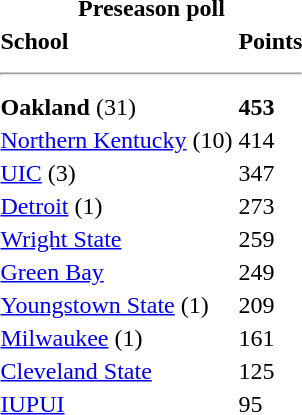<table class="toccolours" style="float: left; margin-right: 1em;" cellspacing="2">
<tr>
<th colspan="2" style="text-align: center;"><strong>Preseason poll</strong></th>
</tr>
<tr>
<td><strong>School</strong></td>
<td><strong>Points</strong></td>
</tr>
<tr>
<td colspan="2"><hr></td>
</tr>
<tr>
<td><strong>Oakland</strong> (31)</td>
<td><strong>453</strong></td>
</tr>
<tr>
<td><a href='#'>Northern Kentucky</a> (10)</td>
<td>414</td>
</tr>
<tr>
<td><a href='#'>UIC</a> (3)</td>
<td>347</td>
</tr>
<tr>
<td><a href='#'>Detroit</a> (1)</td>
<td>273</td>
</tr>
<tr>
<td><a href='#'>Wright State</a></td>
<td>259</td>
</tr>
<tr>
<td><a href='#'>Green Bay</a></td>
<td>249</td>
</tr>
<tr>
<td><a href='#'>Youngstown State</a> (1)</td>
<td>209</td>
</tr>
<tr>
<td><a href='#'>Milwaukee</a> (1)</td>
<td>161</td>
</tr>
<tr>
<td><a href='#'>Cleveland State</a></td>
<td>125</td>
</tr>
<tr>
<td><a href='#'>IUPUI</a></td>
<td>95</td>
</tr>
<tr>
<td colspan=2><em></em></td>
</tr>
</table>
